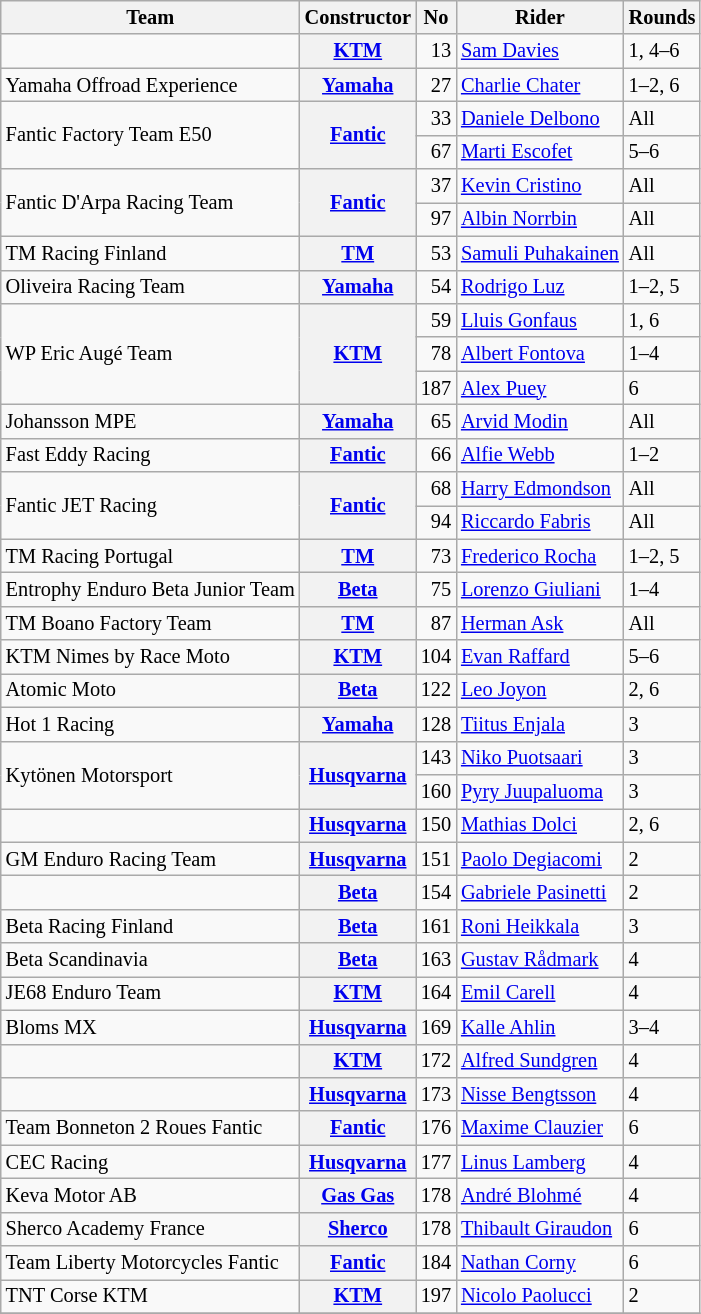<table class="wikitable" style="font-size: 85%;">
<tr>
<th>Team</th>
<th>Constructor</th>
<th>No</th>
<th>Rider</th>
<th>Rounds</th>
</tr>
<tr>
<td></td>
<th><a href='#'>KTM</a></th>
<td align="right">13</td>
<td> <a href='#'>Sam Davies</a></td>
<td>1, 4–6</td>
</tr>
<tr>
<td>Yamaha Offroad Experience</td>
<th><a href='#'>Yamaha</a></th>
<td align="right">27</td>
<td> <a href='#'>Charlie Chater</a></td>
<td>1–2, 6</td>
</tr>
<tr>
<td rowspan=2>Fantic Factory Team E50</td>
<th rowspan=2><a href='#'>Fantic</a></th>
<td align="right">33</td>
<td> <a href='#'>Daniele Delbono</a></td>
<td>All</td>
</tr>
<tr>
<td align="right">67</td>
<td> <a href='#'>Marti Escofet</a></td>
<td>5–6</td>
</tr>
<tr>
<td rowspan=2>Fantic D'Arpa Racing Team</td>
<th rowspan=2><a href='#'>Fantic</a></th>
<td align="right">37</td>
<td> <a href='#'>Kevin Cristino</a></td>
<td>All</td>
</tr>
<tr>
<td align="right">97</td>
<td> <a href='#'>Albin Norrbin</a></td>
<td>All</td>
</tr>
<tr>
<td>TM Racing Finland</td>
<th><a href='#'>TM</a></th>
<td align="right">53</td>
<td> <a href='#'>Samuli Puhakainen</a></td>
<td>All</td>
</tr>
<tr>
<td>Oliveira Racing Team</td>
<th><a href='#'>Yamaha</a></th>
<td align="right">54</td>
<td> <a href='#'>Rodrigo Luz</a></td>
<td>1–2, 5</td>
</tr>
<tr>
<td rowspan=3>WP Eric Augé Team</td>
<th rowspan=3><a href='#'>KTM</a></th>
<td align="right">59</td>
<td> <a href='#'>Lluis Gonfaus</a></td>
<td>1, 6</td>
</tr>
<tr>
<td align="right">78</td>
<td> <a href='#'>Albert Fontova</a></td>
<td>1–4</td>
</tr>
<tr>
<td align="right">187</td>
<td> <a href='#'>Alex Puey</a></td>
<td>6</td>
</tr>
<tr>
<td>Johansson MPE</td>
<th><a href='#'>Yamaha</a></th>
<td align="right">65</td>
<td> <a href='#'>Arvid Modin</a></td>
<td>All</td>
</tr>
<tr>
<td>Fast Eddy Racing</td>
<th><a href='#'>Fantic</a></th>
<td align="right">66</td>
<td> <a href='#'>Alfie Webb</a></td>
<td>1–2</td>
</tr>
<tr>
<td rowspan=2>Fantic JET Racing</td>
<th rowspan=2><a href='#'>Fantic</a></th>
<td align="right">68</td>
<td> <a href='#'>Harry Edmondson</a></td>
<td>All</td>
</tr>
<tr>
<td align="right">94</td>
<td> <a href='#'>Riccardo Fabris</a></td>
<td>All</td>
</tr>
<tr>
<td>TM Racing Portugal</td>
<th><a href='#'>TM</a></th>
<td align="right">73</td>
<td> <a href='#'>Frederico Rocha</a></td>
<td>1–2, 5</td>
</tr>
<tr>
<td>Entrophy Enduro Beta Junior Team</td>
<th><a href='#'>Beta</a></th>
<td align="right">75</td>
<td> <a href='#'>Lorenzo Giuliani</a></td>
<td>1–4</td>
</tr>
<tr>
<td>TM Boano Factory Team</td>
<th><a href='#'>TM</a></th>
<td align="right">87</td>
<td> <a href='#'>Herman Ask</a></td>
<td>All</td>
</tr>
<tr>
<td>KTM Nimes by Race Moto</td>
<th><a href='#'>KTM</a></th>
<td align="right">104</td>
<td> <a href='#'>Evan Raffard</a></td>
<td>5–6</td>
</tr>
<tr>
<td>Atomic Moto</td>
<th><a href='#'>Beta</a></th>
<td align="right">122</td>
<td> <a href='#'>Leo Joyon</a></td>
<td>2, 6</td>
</tr>
<tr>
<td>Hot 1 Racing</td>
<th><a href='#'>Yamaha</a></th>
<td align="right">128</td>
<td> <a href='#'>Tiitus Enjala</a></td>
<td>3</td>
</tr>
<tr>
<td rowspan=2>Kytönen Motorsport</td>
<th rowspan=2><a href='#'>Husqvarna</a></th>
<td align="right">143</td>
<td> <a href='#'>Niko Puotsaari</a></td>
<td>3</td>
</tr>
<tr>
<td align="right">160</td>
<td> <a href='#'>Pyry Juupaluoma</a></td>
<td>3</td>
</tr>
<tr>
<td></td>
<th><a href='#'>Husqvarna</a></th>
<td align="right">150</td>
<td> <a href='#'>Mathias Dolci</a></td>
<td>2, 6</td>
</tr>
<tr>
<td>GM Enduro Racing Team</td>
<th><a href='#'>Husqvarna</a></th>
<td align="right">151</td>
<td> <a href='#'>Paolo Degiacomi</a></td>
<td>2</td>
</tr>
<tr>
<td></td>
<th><a href='#'>Beta</a></th>
<td align="right">154</td>
<td> <a href='#'>Gabriele Pasinetti</a></td>
<td>2</td>
</tr>
<tr>
<td>Beta Racing Finland</td>
<th><a href='#'>Beta</a></th>
<td align="right">161</td>
<td> <a href='#'>Roni Heikkala</a></td>
<td>3</td>
</tr>
<tr>
<td>Beta Scandinavia</td>
<th><a href='#'>Beta</a></th>
<td align="right">163</td>
<td> <a href='#'>Gustav Rådmark</a></td>
<td>4</td>
</tr>
<tr>
<td>JE68 Enduro Team</td>
<th><a href='#'>KTM</a></th>
<td align="right">164</td>
<td> <a href='#'>Emil Carell</a></td>
<td>4</td>
</tr>
<tr>
<td>Bloms MX</td>
<th><a href='#'>Husqvarna</a></th>
<td align="right">169</td>
<td> <a href='#'>Kalle Ahlin</a></td>
<td>3–4</td>
</tr>
<tr>
<td></td>
<th><a href='#'>KTM</a></th>
<td align="right">172</td>
<td> <a href='#'>Alfred Sundgren</a></td>
<td>4</td>
</tr>
<tr>
<td></td>
<th><a href='#'>Husqvarna</a></th>
<td align="right">173</td>
<td> <a href='#'>Nisse Bengtsson</a></td>
<td>4</td>
</tr>
<tr>
<td>Team Bonneton 2 Roues Fantic</td>
<th><a href='#'>Fantic</a></th>
<td align="right">176</td>
<td> <a href='#'>Maxime Clauzier</a></td>
<td>6</td>
</tr>
<tr>
<td>CEC Racing</td>
<th><a href='#'>Husqvarna</a></th>
<td align="right">177</td>
<td> <a href='#'>Linus Lamberg</a></td>
<td>4</td>
</tr>
<tr>
<td>Keva Motor AB</td>
<th><a href='#'>Gas Gas</a></th>
<td align="right">178</td>
<td> <a href='#'>André Blohmé</a></td>
<td>4</td>
</tr>
<tr>
<td>Sherco Academy France</td>
<th><a href='#'>Sherco</a></th>
<td align="right">178</td>
<td> <a href='#'>Thibault Giraudon</a></td>
<td>6</td>
</tr>
<tr>
<td>Team Liberty Motorcycles Fantic</td>
<th><a href='#'>Fantic</a></th>
<td align="right">184</td>
<td> <a href='#'>Nathan Corny</a></td>
<td>6</td>
</tr>
<tr>
<td>TNT Corse KTM</td>
<th><a href='#'>KTM</a></th>
<td align="right">197</td>
<td> <a href='#'>Nicolo Paolucci</a></td>
<td>2</td>
</tr>
<tr>
</tr>
</table>
